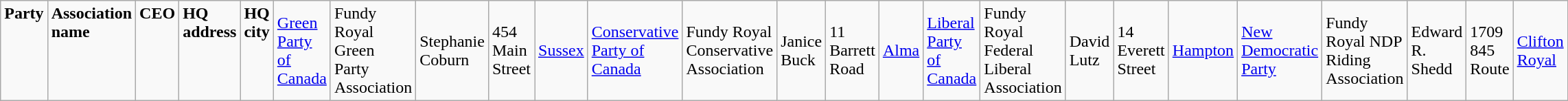<table class="wikitable">
<tr>
<td colspan="2"  style="text-align:left; vertical-align:top;"><strong>Party</strong></td>
<td valign="top"><strong>Association name</strong></td>
<td valign="top"><strong>CEO</strong></td>
<td valign="top"><strong>HQ address </strong></td>
<td valign="top"><strong>HQ city</strong><br></td>
<td><a href='#'>Green Party of Canada</a></td>
<td>Fundy Royal Green Party Association</td>
<td>Stephanie Coburn</td>
<td>454 Main Street</td>
<td><a href='#'>Sussex</a><br></td>
<td><a href='#'>Conservative Party of Canada</a></td>
<td>Fundy Royal Conservative Association</td>
<td>Janice Buck</td>
<td>11 Barrett Road</td>
<td><a href='#'>Alma</a><br></td>
<td><a href='#'>Liberal Party of Canada</a></td>
<td>Fundy Royal Federal Liberal Association</td>
<td>David Lutz</td>
<td>14 Everett Street</td>
<td><a href='#'>Hampton</a><br></td>
<td><a href='#'>New Democratic Party</a></td>
<td>Fundy Royal NDP Riding Association</td>
<td>Edward R. Shedd</td>
<td>1709 845 Route</td>
<td><a href='#'>Clifton Royal</a></td>
</tr>
</table>
